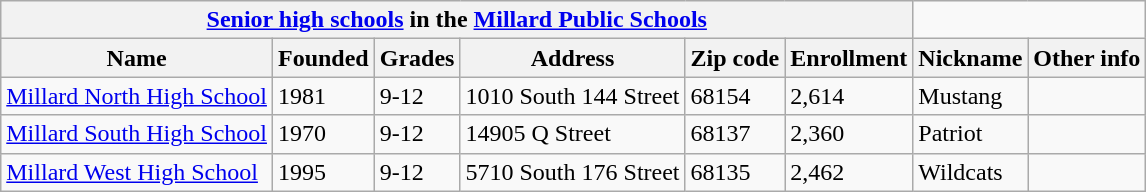<table class="wikitable">
<tr>
<th align="center" colspan="6"><a href='#'>Senior high schools</a> in the <a href='#'>Millard Public Schools</a></th>
</tr>
<tr>
<th>Name</th>
<th>Founded</th>
<th>Grades</th>
<th>Address</th>
<th>Zip code</th>
<th>Enrollment</th>
<th>Nickname</th>
<th>Other info</th>
</tr>
<tr>
<td><a href='#'>Millard North High School</a></td>
<td>1981</td>
<td>9-12</td>
<td>1010 South 144 Street</td>
<td>68154</td>
<td>2,614</td>
<td>Mustang</td>
<td></td>
</tr>
<tr>
<td><a href='#'>Millard South High School</a></td>
<td>1970</td>
<td>9-12</td>
<td>14905 Q Street</td>
<td>68137</td>
<td>2,360</td>
<td>Patriot</td>
<td></td>
</tr>
<tr>
<td><a href='#'>Millard West High School</a></td>
<td>1995</td>
<td>9-12</td>
<td>5710 South 176 Street</td>
<td>68135</td>
<td>2,462</td>
<td>Wildcats</td>
<td></td>
</tr>
</table>
